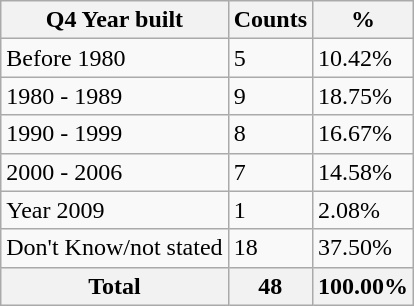<table class="wikitable sortable">
<tr>
<th>Q4 Year built</th>
<th>Counts</th>
<th>%</th>
</tr>
<tr>
<td>Before 1980</td>
<td>5</td>
<td>10.42%</td>
</tr>
<tr>
<td>1980 - 1989</td>
<td>9</td>
<td>18.75%</td>
</tr>
<tr>
<td>1990 - 1999</td>
<td>8</td>
<td>16.67%</td>
</tr>
<tr>
<td>2000 - 2006</td>
<td>7</td>
<td>14.58%</td>
</tr>
<tr>
<td>Year 2009</td>
<td>1</td>
<td>2.08%</td>
</tr>
<tr>
<td>Don't Know/not stated</td>
<td>18</td>
<td>37.50%</td>
</tr>
<tr>
<th>Total</th>
<th>48</th>
<th>100.00%</th>
</tr>
</table>
